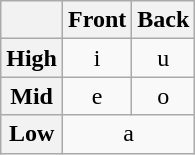<table class=wikitable style=text-align:center>
<tr>
<th></th>
<th>Front</th>
<th>Back</th>
</tr>
<tr>
<th>High</th>
<td>i</td>
<td>u</td>
</tr>
<tr>
<th>Mid</th>
<td>e</td>
<td>o</td>
</tr>
<tr>
<th>Low</th>
<td colspan=2>a</td>
</tr>
</table>
